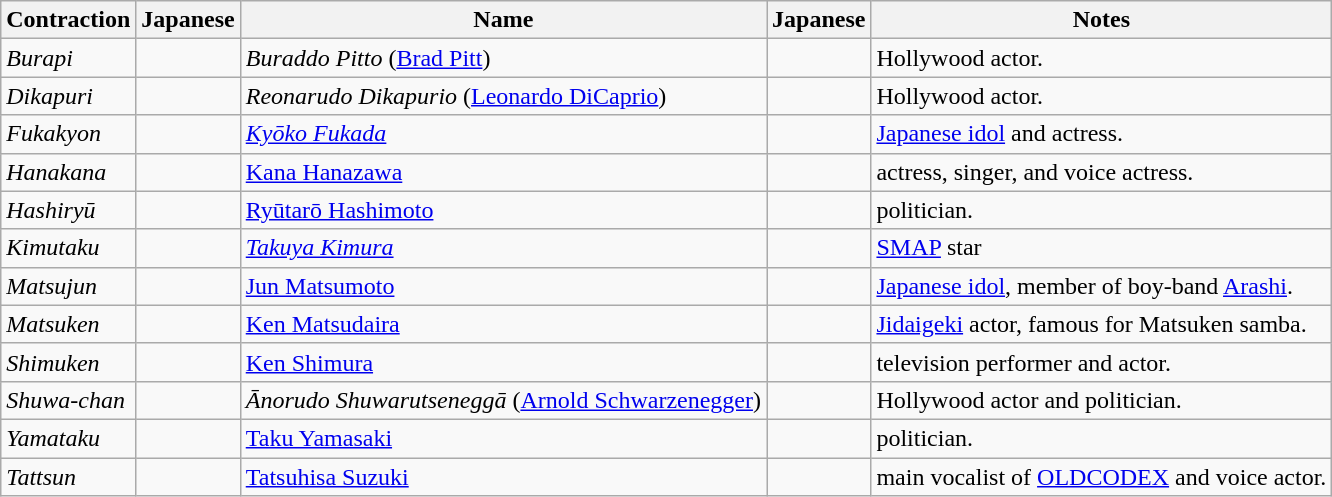<table class="wikitable">
<tr>
<th>Contraction</th>
<th>Japanese</th>
<th>Name</th>
<th>Japanese</th>
<th>Notes</th>
</tr>
<tr>
<td><em>Burapi</em></td>
<td></td>
<td><em>Buraddo Pitto</em> (<a href='#'>Brad Pitt</a>)</td>
<td></td>
<td>Hollywood actor.</td>
</tr>
<tr>
<td><em>Dikapuri</em></td>
<td></td>
<td><em>Reonarudo Dikapurio</em> (<a href='#'>Leonardo DiCaprio</a>)</td>
<td></td>
<td>Hollywood actor.</td>
</tr>
<tr>
<td><em>Fukakyon</em></td>
<td></td>
<td><em><a href='#'>Kyōko Fukada</a></em></td>
<td></td>
<td><a href='#'>Japanese idol</a> and actress.</td>
</tr>
<tr>
<td><em>Hanakana</em></td>
<td></td>
<td><a href='#'>Kana Hanazawa</a></td>
<td></td>
<td>actress, singer, and voice actress.</td>
</tr>
<tr>
<td><em>Hashiryū</em></td>
<td></td>
<td><a href='#'>Ryūtarō Hashimoto</a></td>
<td></td>
<td>politician.</td>
</tr>
<tr>
<td><em>Kimutaku</em></td>
<td></td>
<td><em><a href='#'>Takuya Kimura</a></em></td>
<td></td>
<td><a href='#'>SMAP</a> star</td>
</tr>
<tr>
<td><em>Matsujun</em></td>
<td></td>
<td><a href='#'>Jun Matsumoto</a></td>
<td></td>
<td><a href='#'>Japanese idol</a>, member of boy-band <a href='#'>Arashi</a>.</td>
</tr>
<tr>
<td><em>Matsuken</em></td>
<td></td>
<td><a href='#'>Ken Matsudaira</a></td>
<td></td>
<td><a href='#'>Jidaigeki</a> actor, famous for Matsuken samba.</td>
</tr>
<tr>
<td><em>Shimuken</em></td>
<td></td>
<td><a href='#'>Ken Shimura</a></td>
<td></td>
<td>television performer and actor.</td>
</tr>
<tr>
<td><em>Shuwa-chan</em></td>
<td></td>
<td><em>Ānorudo Shuwarutseneggā</em> (<a href='#'>Arnold Schwarzenegger</a>)</td>
<td></td>
<td>Hollywood actor and politician.</td>
</tr>
<tr>
<td><em>Yamataku</em></td>
<td></td>
<td><a href='#'>Taku Yamasaki</a></td>
<td></td>
<td>politician.</td>
</tr>
<tr>
<td><em>Tattsun</em></td>
<td></td>
<td><a href='#'>Tatsuhisa Suzuki</a></td>
<td></td>
<td>main vocalist of <a href='#'>OLDCODEX</a> and voice actor.</td>
</tr>
</table>
